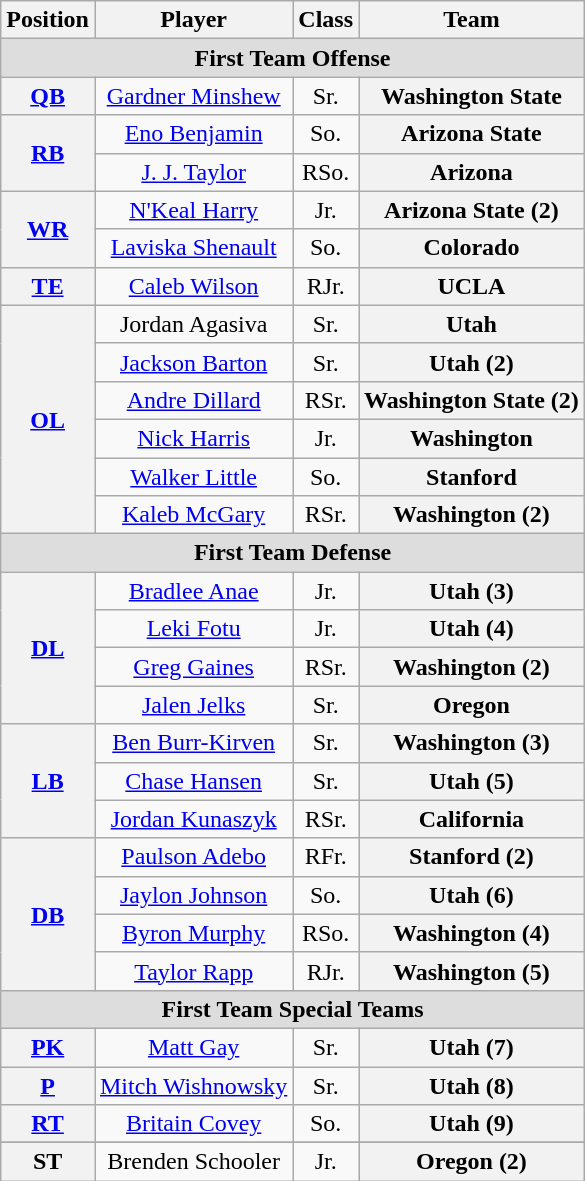<table class="wikitable">
<tr>
<th>Position</th>
<th>Player</th>
<th>Class</th>
<th>Team</th>
</tr>
<tr>
<td colspan="4" style="text-align:center; background:#ddd;"><strong>First Team Offense</strong></td>
</tr>
<tr style="text-align:center;">
<th rowspan="1"><a href='#'>QB</a></th>
<td><a href='#'>Gardner Minshew</a></td>
<td>Sr.</td>
<th style=>Washington State</th>
</tr>
<tr style="text-align:center;">
<th rowspan="2"><a href='#'>RB</a></th>
<td><a href='#'>Eno Benjamin</a></td>
<td>So.</td>
<th style=>Arizona State</th>
</tr>
<tr style="text-align:center;">
<td><a href='#'>J. J. Taylor</a></td>
<td>RSo.</td>
<th style=>Arizona</th>
</tr>
<tr style="text-align:center;">
<th rowspan="2"><a href='#'>WR</a></th>
<td><a href='#'>N'Keal Harry</a></td>
<td>Jr.</td>
<th style=>Arizona State (2)</th>
</tr>
<tr style="text-align:center;">
<td><a href='#'>Laviska Shenault</a></td>
<td>So.</td>
<th style=>Colorado</th>
</tr>
<tr style="text-align:center;">
<th rowspan="1"><a href='#'>TE</a></th>
<td><a href='#'>Caleb Wilson</a></td>
<td>RJr.</td>
<th style=>UCLA</th>
</tr>
<tr style="text-align:center;">
<th rowspan="6"><a href='#'>OL</a></th>
<td>Jordan Agasiva</td>
<td>Sr.</td>
<th style=>Utah</th>
</tr>
<tr style="text-align:center;">
<td><a href='#'>Jackson Barton</a></td>
<td>Sr.</td>
<th style=>Utah (2)</th>
</tr>
<tr style="text-align:center;">
<td><a href='#'>Andre Dillard</a></td>
<td>RSr.</td>
<th style=>Washington State (2)</th>
</tr>
<tr style="text-align:center;">
<td><a href='#'>Nick Harris</a></td>
<td>Jr.</td>
<th style=>Washington</th>
</tr>
<tr style="text-align:center;">
<td><a href='#'>Walker Little</a></td>
<td>So.</td>
<th style=>Stanford</th>
</tr>
<tr style="text-align:center;">
<td><a href='#'>Kaleb McGary</a></td>
<td>RSr.</td>
<th style=>Washington (2)</th>
</tr>
<tr style="text-align:center;">
<td colspan="4" style="text-align:center; background:#ddd;"><strong>First Team Defense</strong></td>
</tr>
<tr style="text-align:center;">
<th rowspan="4"><a href='#'>DL</a></th>
<td><a href='#'>Bradlee Anae</a></td>
<td>Jr.</td>
<th style=>Utah (3)</th>
</tr>
<tr style="text-align:center;">
<td><a href='#'>Leki Fotu</a></td>
<td>Jr.</td>
<th style=>Utah (4)</th>
</tr>
<tr style="text-align:center;">
<td><a href='#'>Greg Gaines</a></td>
<td>RSr.</td>
<th style=>Washington (2)</th>
</tr>
<tr style="text-align:center;">
<td><a href='#'>Jalen Jelks</a></td>
<td>Sr.</td>
<th style=>Oregon</th>
</tr>
<tr style="text-align:center;">
<th rowspan="3"><a href='#'>LB</a></th>
<td><a href='#'>Ben Burr-Kirven</a></td>
<td>Sr.</td>
<th style=>Washington (3)</th>
</tr>
<tr style="text-align:center;">
<td><a href='#'>Chase Hansen</a></td>
<td>Sr.</td>
<th style=>Utah (5)</th>
</tr>
<tr style="text-align:center;">
<td><a href='#'>Jordan Kunaszyk</a></td>
<td>RSr.</td>
<th style=>California</th>
</tr>
<tr style="text-align:center;">
<th rowspan="4"><a href='#'>DB</a></th>
<td><a href='#'>Paulson Adebo</a></td>
<td>RFr.</td>
<th style=>Stanford (2)</th>
</tr>
<tr style="text-align:center;">
<td><a href='#'>Jaylon Johnson</a></td>
<td>So.</td>
<th style=>Utah (6)</th>
</tr>
<tr style="text-align:center;">
<td><a href='#'>Byron Murphy</a></td>
<td>RSo.</td>
<th style=>Washington (4)</th>
</tr>
<tr style="text-align:center;">
<td><a href='#'>Taylor Rapp</a></td>
<td>RJr.</td>
<th style=>Washington (5)</th>
</tr>
<tr>
<td colspan="4" style="text-align:center; background:#ddd;"><strong>First Team Special Teams</strong></td>
</tr>
<tr style="text-align:center;">
<th rowspan="1"><a href='#'>PK</a></th>
<td><a href='#'>Matt Gay</a></td>
<td>Sr.</td>
<th style=>Utah (7)</th>
</tr>
<tr style="text-align:center;">
<th rowspan="1"><a href='#'>P</a></th>
<td><a href='#'>Mitch Wishnowsky</a></td>
<td>Sr.</td>
<th style=>Utah (8)</th>
</tr>
<tr style="text-align:center;">
<th rowspan="1"><a href='#'>RT</a></th>
<td><a href='#'>Britain Covey</a></td>
<td>So.</td>
<th style=>Utah (9)</th>
</tr>
<tr>
</tr>
<tr style="text-align:center;">
<th rowspan="2">ST</th>
<td>Brenden Schooler</td>
<td>Jr.</td>
<th style=>Oregon (2)</th>
</tr>
</table>
